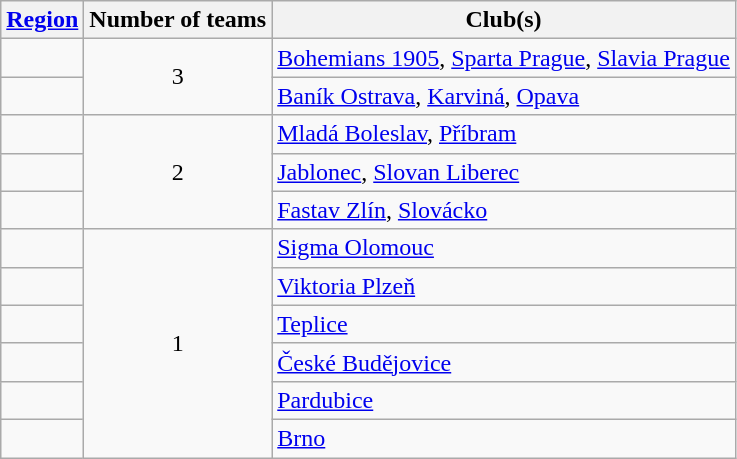<table class="wikitable">
<tr>
<th><a href='#'>Region</a></th>
<th>Number of teams</th>
<th>Club(s)</th>
</tr>
<tr>
<td></td>
<td align="center" rowspan=2>3</td>
<td><a href='#'>Bohemians 1905</a>, <a href='#'>Sparta Prague</a>, <a href='#'>Slavia Prague</a></td>
</tr>
<tr>
<td></td>
<td><a href='#'>Baník Ostrava</a>, <a href='#'>Karviná</a>, <a href='#'>Opava</a></td>
</tr>
<tr>
<td></td>
<td align="center" rowspan=3>2</td>
<td><a href='#'>Mladá Boleslav</a>, <a href='#'>Příbram</a></td>
</tr>
<tr>
<td></td>
<td><a href='#'>Jablonec</a>, <a href='#'>Slovan Liberec</a></td>
</tr>
<tr>
<td></td>
<td><a href='#'>Fastav Zlín</a>, <a href='#'>Slovácko</a></td>
</tr>
<tr>
<td></td>
<td align="center" rowspan=6>1</td>
<td><a href='#'>Sigma Olomouc</a></td>
</tr>
<tr>
<td></td>
<td><a href='#'>Viktoria Plzeň</a></td>
</tr>
<tr>
<td></td>
<td><a href='#'>Teplice</a></td>
</tr>
<tr>
<td></td>
<td><a href='#'>České Budějovice</a></td>
</tr>
<tr>
<td></td>
<td><a href='#'>Pardubice</a></td>
</tr>
<tr>
<td></td>
<td><a href='#'>Brno</a></td>
</tr>
</table>
